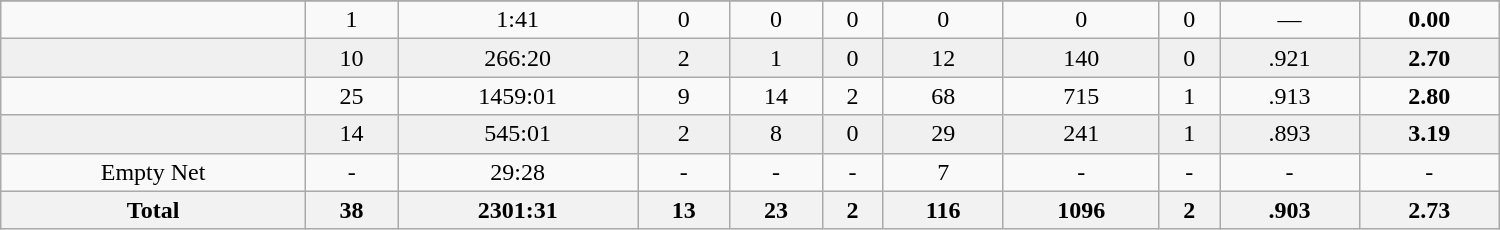<table class="wikitable sortable" width ="1000">
<tr align="center">
</tr>
<tr align="center" bgcolor="">
<td></td>
<td>1</td>
<td>1:41</td>
<td>0</td>
<td>0</td>
<td>0</td>
<td>0</td>
<td>0</td>
<td>0</td>
<td>—</td>
<td><strong>0.00</strong></td>
</tr>
<tr align="center" bgcolor="f0f0f0">
<td></td>
<td>10</td>
<td>266:20</td>
<td>2</td>
<td>1</td>
<td>0</td>
<td>12</td>
<td>140</td>
<td>0</td>
<td>.921</td>
<td><strong>2.70</strong></td>
</tr>
<tr align="center" bgcolor="">
<td></td>
<td>25</td>
<td>1459:01</td>
<td>9</td>
<td>14</td>
<td>2</td>
<td>68</td>
<td>715</td>
<td>1</td>
<td>.913</td>
<td><strong>2.80</strong></td>
</tr>
<tr align="center" bgcolor="f0f0f0">
<td></td>
<td>14</td>
<td>545:01</td>
<td>2</td>
<td>8</td>
<td>0</td>
<td>29</td>
<td>241</td>
<td>1</td>
<td>.893</td>
<td><strong>3.19</strong></td>
</tr>
<tr align="center" bgcolor="">
<td>Empty Net</td>
<td>-</td>
<td>29:28</td>
<td>-</td>
<td>-</td>
<td>-</td>
<td>7</td>
<td>-</td>
<td>-</td>
<td>-</td>
<td>-</td>
</tr>
<tr>
<th>Total</th>
<th>38</th>
<th>2301:31</th>
<th>13</th>
<th>23</th>
<th>2</th>
<th>116</th>
<th>1096</th>
<th>2</th>
<th>.903</th>
<th>2.73</th>
</tr>
</table>
